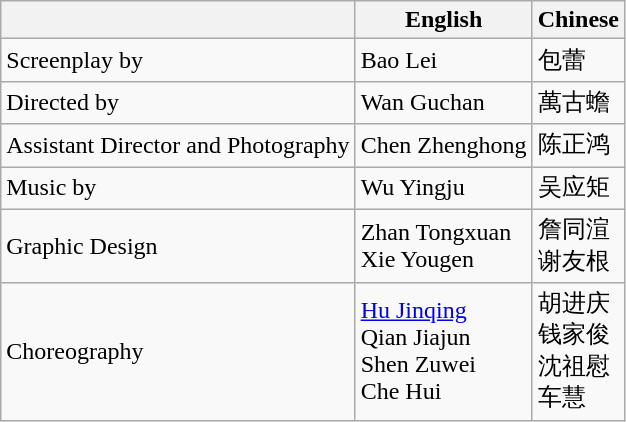<table class="wikitable">
<tr>
<th></th>
<th>English</th>
<th>Chinese</th>
</tr>
<tr>
<td>Screenplay by</td>
<td>Bao Lei</td>
<td>包蕾</td>
</tr>
<tr>
<td>Directed by</td>
<td>Wan Guchan</td>
<td>萬古蟾</td>
</tr>
<tr>
<td>Assistant Director and Photography</td>
<td>Chen Zhenghong</td>
<td>陈正鸿</td>
</tr>
<tr>
<td>Music by</td>
<td>Wu Yingju</td>
<td>吴应矩</td>
</tr>
<tr>
<td>Graphic Design</td>
<td>Zhan Tongxuan<br>Xie Yougen</td>
<td>詹同渲<br>谢友根</td>
</tr>
<tr>
<td>Choreography</td>
<td><a href='#'>Hu Jinqing</a><br>Qian Jiajun<br>Shen Zuwei<br>Che Hui</td>
<td>胡进庆<br>钱家俊<br>沈祖慰<br>车慧</td>
</tr>
</table>
